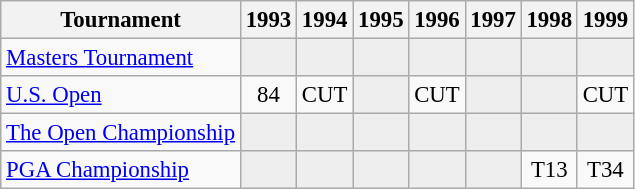<table class="wikitable" style="font-size:95%;text-align:center;">
<tr>
<th>Tournament</th>
<th>1993</th>
<th>1994</th>
<th>1995</th>
<th>1996</th>
<th>1997</th>
<th>1998</th>
<th>1999</th>
</tr>
<tr>
<td align=left><a href='#'>Masters Tournament</a></td>
<td style="background:#eeeeee;"></td>
<td style="background:#eeeeee;"></td>
<td style="background:#eeeeee;"></td>
<td style="background:#eeeeee;"></td>
<td style="background:#eeeeee;"></td>
<td style="background:#eeeeee;"></td>
<td style="background:#eeeeee;"></td>
</tr>
<tr>
<td align=left><a href='#'>U.S. Open</a></td>
<td>84</td>
<td>CUT</td>
<td style="background:#eeeeee;"></td>
<td>CUT</td>
<td style="background:#eeeeee;"></td>
<td style="background:#eeeeee;"></td>
<td>CUT</td>
</tr>
<tr>
<td align=left><a href='#'>The Open Championship</a></td>
<td style="background:#eeeeee;"></td>
<td style="background:#eeeeee;"></td>
<td style="background:#eeeeee;"></td>
<td style="background:#eeeeee;"></td>
<td style="background:#eeeeee;"></td>
<td style="background:#eeeeee;"></td>
<td style="background:#eeeeee;"></td>
</tr>
<tr>
<td align=left><a href='#'>PGA Championship</a></td>
<td style="background:#eeeeee;"></td>
<td style="background:#eeeeee;"></td>
<td style="background:#eeeeee;"></td>
<td style="background:#eeeeee;"></td>
<td style="background:#eeeeee;"></td>
<td>T13</td>
<td>T34</td>
</tr>
</table>
